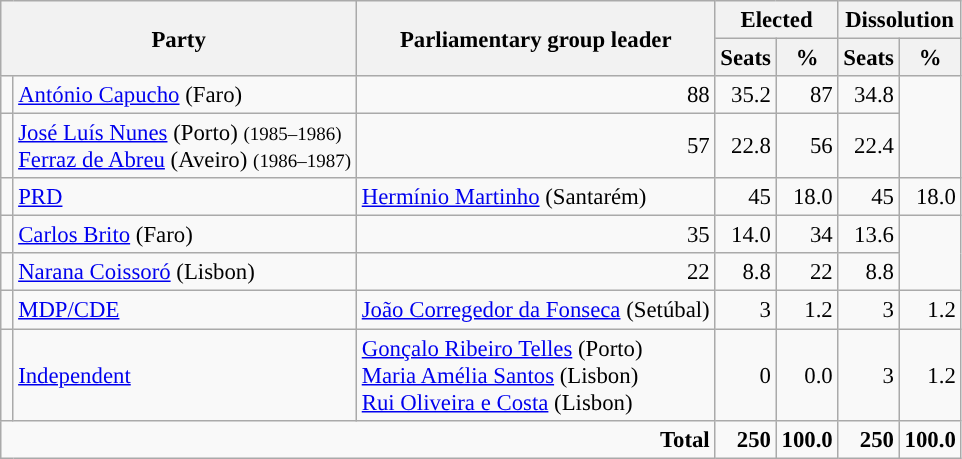<table class="wikitable" style="text-align:right; font-size:95%;">
<tr>
<th colspan="2" rowspan="2">Party</th>
<th rowspan="2">Parliamentary group leader</th>
<th colspan="2">Elected</th>
<th colspan="2">Dissolution</th>
</tr>
<tr>
<th>Seats</th>
<th>%</th>
<th>Seats</th>
<th>%</th>
</tr>
<tr>
<td></td>
<td align="left"><a href='#'>António Capucho</a> (Faro)</td>
<td align="right">88</td>
<td align="right">35.2</td>
<td align="right">87</td>
<td align="right">34.8</td>
</tr>
<tr>
<td></td>
<td align="left"><a href='#'>José Luís Nunes</a> (Porto) <small>(1985–1986)</small><br><a href='#'>Ferraz de Abreu</a> (Aveiro) <small>(1986–1987)</small></td>
<td align="right">57</td>
<td align="right">22.8</td>
<td align="right">56</td>
<td align="right">22.4</td>
</tr>
<tr>
<td style="width:1px; background:"></td>
<td style="text-align:left;"><a href='#'>PRD</a></td>
<td align="left"><a href='#'>Hermínio Martinho</a> (Santarém)</td>
<td align="right">45</td>
<td align="right">18.0</td>
<td align="right">45</td>
<td align="right">18.0</td>
</tr>
<tr>
<td></td>
<td align="left"><a href='#'>Carlos Brito</a> (Faro)</td>
<td align="right">35</td>
<td align="right">14.0</td>
<td align="right">34</td>
<td align="right">13.6</td>
</tr>
<tr>
<td></td>
<td align="left"><a href='#'>Narana Coissoró</a> (Lisbon)</td>
<td align="right">22</td>
<td align="right">8.8</td>
<td align="right">22</td>
<td align="right">8.8</td>
</tr>
<tr>
<td style="width:1px; background:"></td>
<td style="text-align:left;"><a href='#'>MDP/CDE</a></td>
<td align="left"><a href='#'>João Corregedor da Fonseca</a> (Setúbal)</td>
<td align="right">3</td>
<td align="right">1.2</td>
<td align="right">3</td>
<td align="right">1.2</td>
</tr>
<tr>
<td style="width:1px; background:"></td>
<td style="text-align:left;"><a href='#'>Independent</a></td>
<td align="left"><a href='#'>Gonçalo Ribeiro Telles</a> (Porto)<br><a href='#'>Maria Amélia Santos</a> (Lisbon)<br><a href='#'>Rui Oliveira e Costa</a> (Lisbon)</td>
<td align="right">0</td>
<td align="right">0.0</td>
<td align="right">3</td>
<td align="right">1.2</td>
</tr>
<tr>
<td colspan="3"> <strong>Total</strong></td>
<td align="right"><strong>250</strong></td>
<td align="right"><strong>100.0</strong></td>
<td align="right"><strong>250</strong></td>
<td align="right"><strong>100.0</strong></td>
</tr>
</table>
